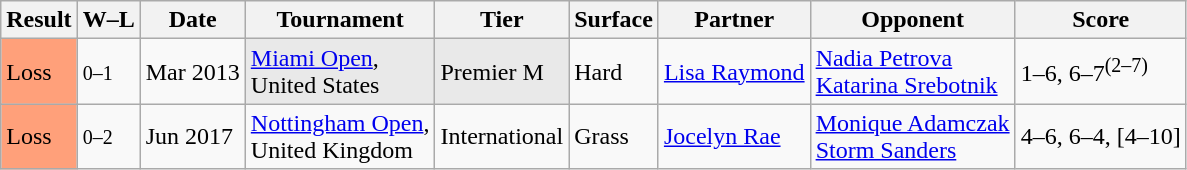<table class="sortable wikitable">
<tr>
<th>Result</th>
<th class="unsortable">W–L</th>
<th>Date</th>
<th>Tournament</th>
<th>Tier</th>
<th>Surface</th>
<th>Partner</th>
<th>Opponent</th>
<th class="unsortable">Score</th>
</tr>
<tr>
<td bgcolor=FFA07A>Loss</td>
<td><small>0–1</small></td>
<td>Mar 2013</td>
<td bgcolor=e9e9e9><a href='#'>Miami Open</a>, <br>United States</td>
<td bgcolor=e9e9e9>Premier M</td>
<td>Hard</td>
<td> <a href='#'>Lisa Raymond</a></td>
<td> <a href='#'>Nadia Petrova</a> <br>  <a href='#'>Katarina Srebotnik</a></td>
<td>1–6, 6–7<sup>(2–7)</sup></td>
</tr>
<tr>
<td bgcolor=FFA07A>Loss</td>
<td><small>0–2</small></td>
<td>Jun 2017</td>
<td><a href='#'>Nottingham Open</a>, <br>United Kingdom</td>
<td>International</td>
<td>Grass</td>
<td> <a href='#'>Jocelyn Rae</a></td>
<td> <a href='#'>Monique Adamczak</a> <br>  <a href='#'>Storm Sanders</a></td>
<td>4–6, 6–4, [4–10]</td>
</tr>
</table>
